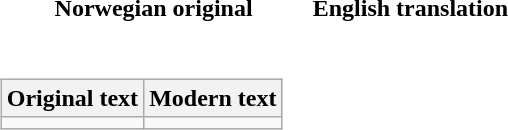<table>
<tr>
<th>Norwegian original</th>
<th>English translation</th>
</tr>
<tr style="white-space:nowrap;">
<td><br><table class="wikitable">
<tr>
<th>Original text</th>
<th>Modern text</th>
</tr>
<tr style="valign:top;white-space:nowrap;">
<td></td>
<td></td>
</tr>
</table>
</td>
<td></td>
</tr>
</table>
